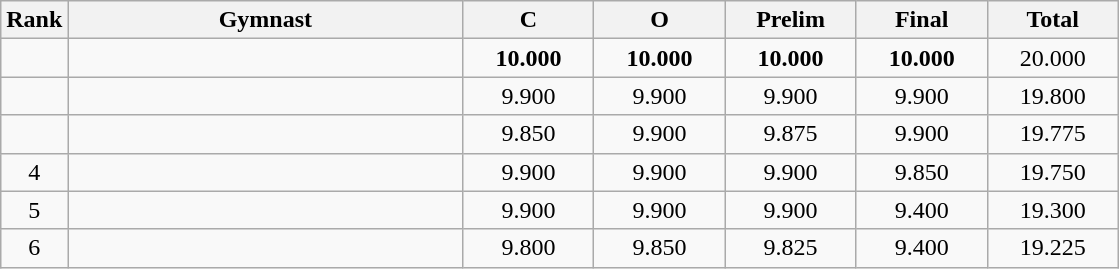<table class="wikitable" style="text-align:center">
<tr>
<th>Rank</th>
<th style="width:16em">Gymnast</th>
<th style="width:5em">C</th>
<th style="width:5em">O</th>
<th style="width:5em">Prelim</th>
<th style="width:5em">Final</th>
<th style="width:5em">Total</th>
</tr>
<tr>
<td></td>
<td align=left></td>
<td><strong>10.000</strong></td>
<td><strong>10.000</strong></td>
<td><strong>10.000</strong></td>
<td><strong>10.000</strong></td>
<td>20.000</td>
</tr>
<tr>
<td></td>
<td align=left></td>
<td>9.900</td>
<td>9.900</td>
<td>9.900</td>
<td>9.900</td>
<td>19.800</td>
</tr>
<tr>
<td></td>
<td align=left></td>
<td>9.850</td>
<td>9.900</td>
<td>9.875</td>
<td>9.900</td>
<td>19.775</td>
</tr>
<tr>
<td>4</td>
<td align=left></td>
<td>9.900</td>
<td>9.900</td>
<td>9.900</td>
<td>9.850</td>
<td>19.750</td>
</tr>
<tr>
<td>5</td>
<td align=left></td>
<td>9.900</td>
<td>9.900</td>
<td>9.900</td>
<td>9.400</td>
<td>19.300</td>
</tr>
<tr>
<td>6</td>
<td align=left></td>
<td>9.800</td>
<td>9.850</td>
<td>9.825</td>
<td>9.400</td>
<td>19.225</td>
</tr>
</table>
